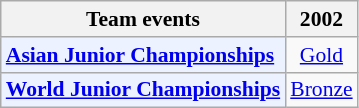<table class="wikitable" style="font-size: 90%; text-align:center">
<tr>
<th>Team events</th>
<th>2002</th>
</tr>
<tr>
<td bgcolor="#ECF2FF"; align="left"><strong><a href='#'>Asian Junior Championships</a></strong></td>
<td> <a href='#'>Gold</a></td>
</tr>
<tr>
<td bgcolor="#ECF2FF"; align="left"><strong><a href='#'>World Junior Championships</a></strong></td>
<td> <a href='#'>Bronze</a></td>
</tr>
</table>
